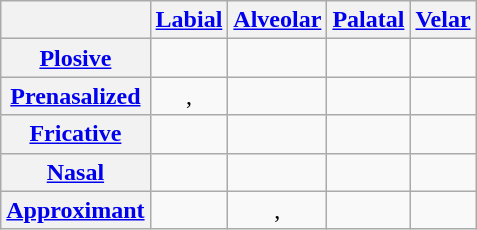<table class="wikitable" style="text-align:center">
<tr>
<th></th>
<th><a href='#'>Labial</a></th>
<th><a href='#'>Alveolar</a></th>
<th><a href='#'>Palatal</a></th>
<th><a href='#'>Velar</a></th>
</tr>
<tr>
<th><a href='#'>Plosive</a></th>
<td> </td>
<td> </td>
<td> </td>
<td> </td>
</tr>
<tr>
<th><a href='#'>Prenasalized</a></th>
<td> ,  </td>
<td> </td>
<td> </td>
<td> </td>
</tr>
<tr>
<th><a href='#'>Fricative</a></th>
<td> </td>
<td></td>
<td></td>
<td></td>
</tr>
<tr>
<th><a href='#'>Nasal</a></th>
<td></td>
<td></td>
<td></td>
<td></td>
</tr>
<tr>
<th><a href='#'>Approximant</a></th>
<td></td>
<td>, </td>
<td></td>
<td></td>
</tr>
</table>
